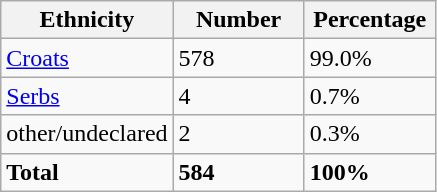<table class="wikitable">
<tr>
<th width="100px">Ethnicity</th>
<th width="80px">Number</th>
<th width="80px">Percentage</th>
</tr>
<tr>
<td><a href='#'>Croats</a></td>
<td>578</td>
<td>99.0%</td>
</tr>
<tr>
<td><a href='#'>Serbs</a></td>
<td>4</td>
<td>0.7%</td>
</tr>
<tr>
<td>other/undeclared</td>
<td>2</td>
<td>0.3%</td>
</tr>
<tr>
<td><strong>Total</strong></td>
<td><strong>584</strong></td>
<td><strong>100%</strong></td>
</tr>
</table>
